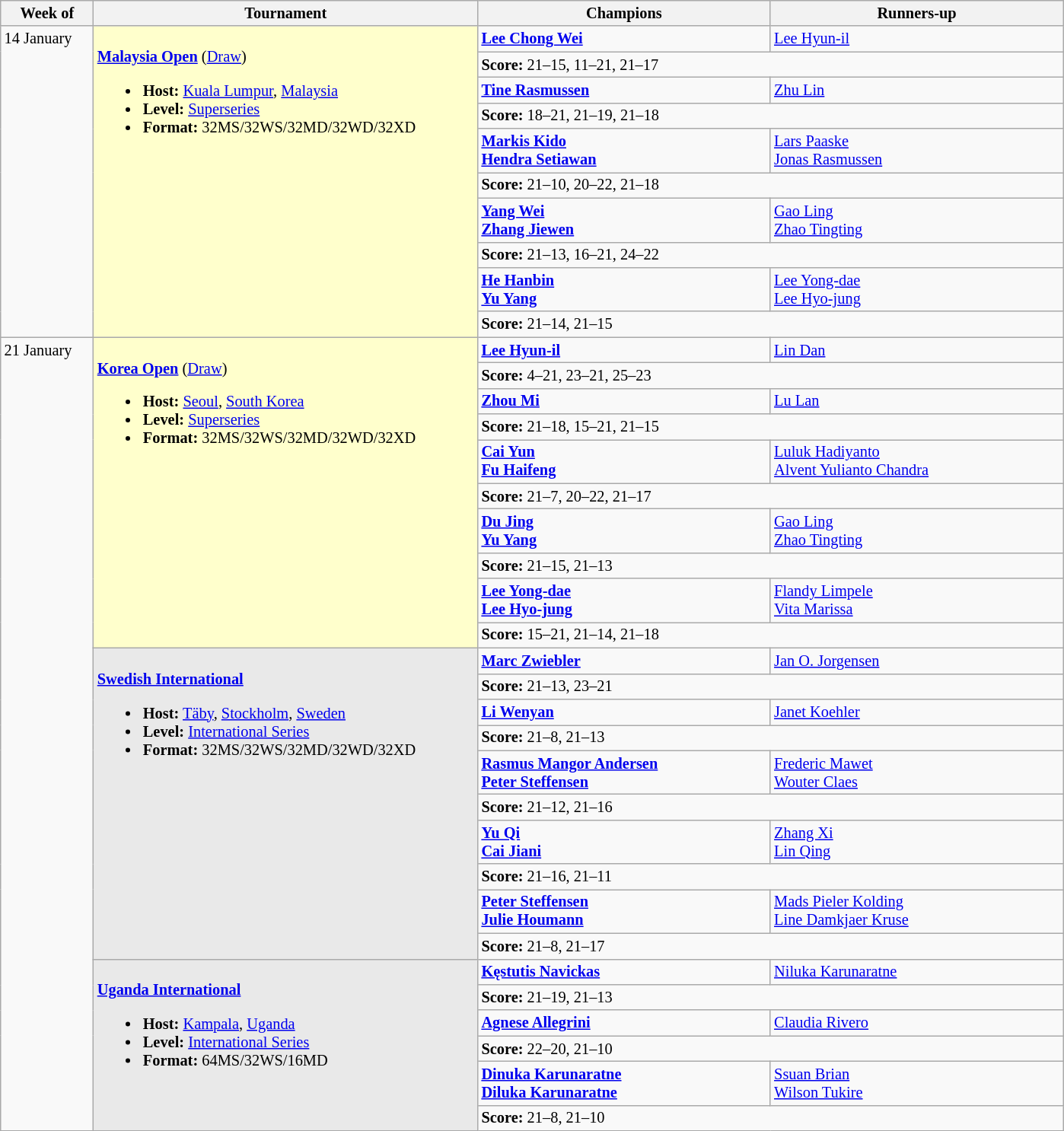<table class=wikitable style=font-size:85%>
<tr>
<th width=75>Week of</th>
<th width=330>Tournament</th>
<th width=250>Champions</th>
<th width=250>Runners-up</th>
</tr>
<tr valign=top>
<td rowspan=10>14 January</td>
<td style="background:#FFFFCC;" rowspan=10"><br><a href='#'><strong>Malaysia Open</strong></a> (<a href='#'>Draw</a>)<ul><li><strong>Host:</strong> <a href='#'>Kuala Lumpur</a>, <a href='#'>Malaysia</a></li><li><strong>Level:</strong> <a href='#'>Superseries</a></li><li><strong>Format:</strong> 32MS/32WS/32MD/32WD/32XD</li></ul></td>
<td><strong> <a href='#'>Lee Chong Wei</a></strong></td>
<td> <a href='#'>Lee Hyun-il</a></td>
</tr>
<tr>
<td colspan=2><strong>Score:</strong> 21–15, 11–21, 21–17</td>
</tr>
<tr valign=top>
<td><strong> <a href='#'>Tine Rasmussen</a></strong></td>
<td> <a href='#'>Zhu Lin</a></td>
</tr>
<tr>
<td colspan=2><strong>Score:</strong> 18–21, 21–19, 21–18</td>
</tr>
<tr valign=top>
<td><strong> <a href='#'>Markis Kido</a><br> <a href='#'>Hendra Setiawan</a></strong></td>
<td> <a href='#'>Lars Paaske</a><br> <a href='#'>Jonas Rasmussen</a></td>
</tr>
<tr>
<td colspan=2><strong>Score:</strong> 21–10, 20–22, 21–18</td>
</tr>
<tr valign=top>
<td><strong> <a href='#'>Yang Wei</a><br> <a href='#'>Zhang Jiewen</a></strong></td>
<td> <a href='#'>Gao Ling</a><br> <a href='#'>Zhao Tingting</a></td>
</tr>
<tr>
<td colspan=2><strong>Score:</strong> 21–13, 16–21, 24–22</td>
</tr>
<tr valign=top>
<td><strong> <a href='#'>He Hanbin</a><br> <a href='#'>Yu Yang</a></strong></td>
<td> <a href='#'>Lee Yong-dae</a><br> <a href='#'>Lee Hyo-jung</a></td>
</tr>
<tr>
<td colspan=2><strong>Score:</strong> 21–14, 21–15</td>
</tr>
<tr valign=top>
<td rowspan=26>21 January</td>
<td style="background:#FFFFCC;" rowspan=10"><br><a href='#'><strong>Korea Open</strong></a> (<a href='#'>Draw</a>)<ul><li><strong>Host:</strong> <a href='#'>Seoul</a>, <a href='#'>South Korea</a></li><li><strong>Level:</strong> <a href='#'>Superseries</a></li><li><strong>Format:</strong> 32MS/32WS/32MD/32WD/32XD</li></ul></td>
<td><strong> <a href='#'>Lee Hyun-il</a></strong></td>
<td> <a href='#'>Lin Dan</a></td>
</tr>
<tr>
<td colspan=2><strong>Score:</strong> 4–21, 23–21, 25–23</td>
</tr>
<tr valign=top>
<td><strong> <a href='#'>Zhou Mi</a></strong></td>
<td> <a href='#'>Lu Lan</a></td>
</tr>
<tr>
<td colspan=2><strong>Score:</strong> 21–18, 15–21, 21–15</td>
</tr>
<tr valign=top>
<td><strong> <a href='#'>Cai Yun</a><br> <a href='#'>Fu Haifeng</a></strong></td>
<td> <a href='#'>Luluk Hadiyanto</a><br> <a href='#'>Alvent Yulianto Chandra</a></td>
</tr>
<tr>
<td colspan=2><strong>Score:</strong> 21–7, 20–22, 21–17</td>
</tr>
<tr valign=top>
<td><strong> <a href='#'>Du Jing</a><br> <a href='#'>Yu Yang</a></strong></td>
<td> <a href='#'>Gao Ling</a><br> <a href='#'>Zhao Tingting</a></td>
</tr>
<tr>
<td colspan=2><strong>Score:</strong> 21–15, 21–13</td>
</tr>
<tr valign=top>
<td><strong> <a href='#'>Lee Yong-dae</a><br> <a href='#'>Lee Hyo-jung</a></strong></td>
<td> <a href='#'>Flandy Limpele</a><br> <a href='#'>Vita Marissa</a></td>
</tr>
<tr>
<td colspan=2><strong>Score:</strong> 15–21, 21–14, 21–18</td>
</tr>
<tr valign=top>
<td style="background:#E9E9E9;" rowspan="10"><br><strong><a href='#'>Swedish International</a></strong><ul><li><strong>Host:</strong> <a href='#'>Täby</a>, <a href='#'>Stockholm</a>, <a href='#'>Sweden</a></li><li><strong>Level:</strong> <a href='#'>International Series</a></li><li><strong>Format:</strong> 32MS/32WS/32MD/32WD/32XD</li></ul></td>
<td><strong> <a href='#'>Marc Zwiebler</a></strong></td>
<td> <a href='#'>Jan O. Jorgensen</a></td>
</tr>
<tr>
<td colspan=2><strong>Score:</strong> 21–13, 23–21</td>
</tr>
<tr valign=top>
<td><strong> <a href='#'>Li Wenyan</a></strong></td>
<td> <a href='#'>Janet Koehler</a></td>
</tr>
<tr>
<td colspan=2><strong>Score:</strong> 21–8, 21–13</td>
</tr>
<tr valign=top>
<td><strong> <a href='#'>Rasmus Mangor Andersen</a><br> <a href='#'>Peter Steffensen</a></strong></td>
<td> <a href='#'>Frederic Mawet</a><br> <a href='#'>Wouter Claes</a></td>
</tr>
<tr>
<td colspan=2><strong>Score:</strong> 21–12, 21–16</td>
</tr>
<tr valign=top>
<td><strong> <a href='#'>Yu Qi</a><br> <a href='#'>Cai Jiani</a></strong></td>
<td> <a href='#'>Zhang Xi</a><br> <a href='#'>Lin Qing</a></td>
</tr>
<tr>
<td colspan=2><strong>Score:</strong> 21–16, 21–11</td>
</tr>
<tr valign=top>
<td><strong> <a href='#'>Peter Steffensen</a><br> <a href='#'>Julie Houmann</a></strong></td>
<td> <a href='#'>Mads Pieler Kolding</a><br> <a href='#'>Line Damkjaer Kruse</a></td>
</tr>
<tr>
<td colspan=2><strong>Score:</strong> 21–8, 21–17</td>
</tr>
<tr valign=top>
<td style="background:#E9E9E9;" rowspan="6"><br><strong><a href='#'>Uganda International</a></strong><ul><li><strong>Host:</strong> <a href='#'>Kampala</a>, <a href='#'>Uganda</a></li><li><strong>Level:</strong> <a href='#'>International Series</a></li><li><strong>Format:</strong> 64MS/32WS/16MD</li></ul></td>
<td><strong> <a href='#'>Kęstutis Navickas</a></strong></td>
<td> <a href='#'>Niluka Karunaratne</a></td>
</tr>
<tr>
<td colspan=2><strong>Score:</strong> 21–19, 21–13</td>
</tr>
<tr valign=top>
<td><strong> <a href='#'>Agnese Allegrini</a></strong></td>
<td> <a href='#'>Claudia Rivero</a></td>
</tr>
<tr>
<td colspan=2><strong>Score:</strong> 22–20, 21–10</td>
</tr>
<tr valign=top>
<td><strong> <a href='#'>Dinuka Karunaratne</a><br> <a href='#'>Diluka Karunaratne</a></strong></td>
<td> <a href='#'>Ssuan Brian</a><br> <a href='#'>Wilson Tukire</a></td>
</tr>
<tr>
<td colspan=2><strong>Score:</strong> 21–8, 21–10</td>
</tr>
</table>
